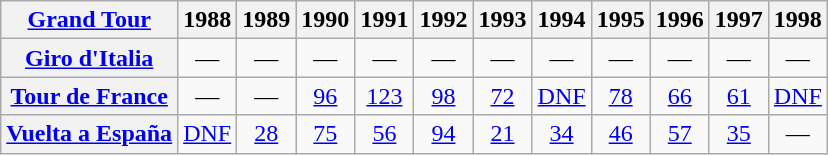<table class="wikitable plainrowheaders">
<tr>
<th scope="col"><a href='#'>Grand Tour</a></th>
<th scope="col">1988</th>
<th scope="col">1989</th>
<th scope="col">1990</th>
<th scope="col">1991</th>
<th scope="col">1992</th>
<th scope="col">1993</th>
<th scope="col">1994</th>
<th scope="col">1995</th>
<th scope="col">1996</th>
<th scope="col">1997</th>
<th scope="col">1998</th>
</tr>
<tr style="text-align:center;">
<th scope="row"> <a href='#'>Giro d'Italia</a></th>
<td>—</td>
<td>—</td>
<td>—</td>
<td>—</td>
<td>—</td>
<td>—</td>
<td>—</td>
<td>—</td>
<td>—</td>
<td>—</td>
<td>—</td>
</tr>
<tr style="text-align:center;">
<th scope="row"> <a href='#'>Tour de France</a></th>
<td>—</td>
<td>—</td>
<td><a href='#'>96</a></td>
<td><a href='#'>123</a></td>
<td><a href='#'>98</a></td>
<td><a href='#'>72</a></td>
<td><a href='#'>DNF</a></td>
<td><a href='#'>78</a></td>
<td><a href='#'>66</a></td>
<td><a href='#'>61</a></td>
<td><a href='#'>DNF</a></td>
</tr>
<tr style="text-align:center;">
<th scope="row"> <a href='#'>Vuelta a España</a></th>
<td><a href='#'>DNF</a></td>
<td><a href='#'>28</a></td>
<td><a href='#'>75</a></td>
<td><a href='#'>56</a></td>
<td><a href='#'>94</a></td>
<td><a href='#'>21</a></td>
<td><a href='#'>34</a></td>
<td><a href='#'>46</a></td>
<td><a href='#'>57</a></td>
<td><a href='#'>35</a></td>
<td>—</td>
</tr>
</table>
